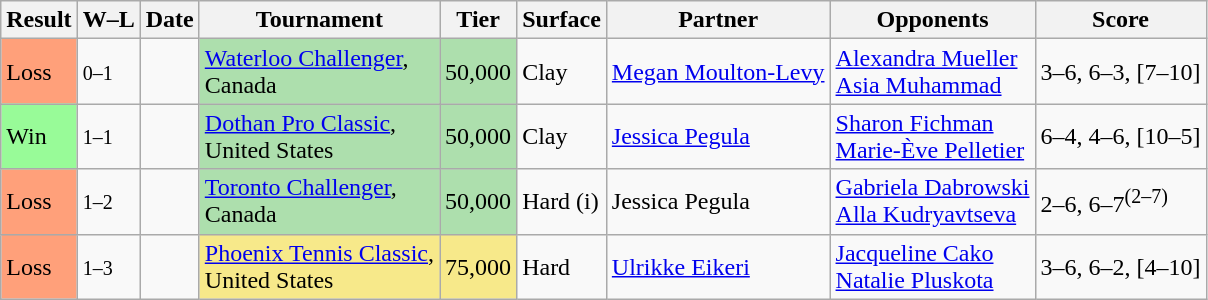<table class="sortable wikitable nowrap">
<tr>
<th>Result</th>
<th class="unsortable">W–L</th>
<th>Date</th>
<th>Tournament</th>
<th>Tier</th>
<th>Surface</th>
<th>Partner</th>
<th>Opponents</th>
<th class="unsortable">Score</th>
</tr>
<tr>
<td style="background:#ffa07a;">Loss</td>
<td><small>0–1</small></td>
<td><a href='#'></a></td>
<td style="background:#addfad;"><a href='#'>Waterloo Challenger</a>, <br> Canada</td>
<td style="background:#addfad;">50,000</td>
<td>Clay</td>
<td> <a href='#'>Megan Moulton-Levy</a></td>
<td> <a href='#'>Alexandra Mueller</a> <br>  <a href='#'>Asia Muhammad</a></td>
<td>3–6, 6–3, [7–10]</td>
</tr>
<tr>
<td style="background:#98fb98;">Win</td>
<td><small>1–1</small></td>
<td><a href='#'></a></td>
<td style="background:#addfad;"><a href='#'>Dothan Pro Classic</a>, <br> United States</td>
<td style="background:#addfad;">50,000</td>
<td>Clay</td>
<td> <a href='#'>Jessica Pegula</a></td>
<td> <a href='#'>Sharon Fichman</a> <br>  <a href='#'>Marie-Ève Pelletier</a></td>
<td>6–4, 4–6, [10–5]</td>
</tr>
<tr>
<td style="background:#ffa07a;">Loss</td>
<td><small>1–2</small></td>
<td><a href='#'></a></td>
<td style="background:#addfad;"><a href='#'>Toronto Challenger</a>, <br> Canada</td>
<td style="background:#addfad;">50,000</td>
<td>Hard (i)</td>
<td> Jessica Pegula</td>
<td> <a href='#'>Gabriela Dabrowski</a> <br>  <a href='#'>Alla Kudryavtseva</a></td>
<td>2–6, 6–7<sup>(2–7)</sup></td>
</tr>
<tr>
<td style="background:#ffa07a;">Loss</td>
<td><small>1–3</small></td>
<td><a href='#'></a></td>
<td style="background:#f7e98a;"><a href='#'>Phoenix Tennis Classic</a>, <br> United States</td>
<td style="background:#f7e98a;">75,000</td>
<td>Hard</td>
<td> <a href='#'>Ulrikke Eikeri</a></td>
<td> <a href='#'>Jacqueline Cako</a> <br>  <a href='#'>Natalie Pluskota</a></td>
<td>3–6, 6–2, [4–10]</td>
</tr>
</table>
